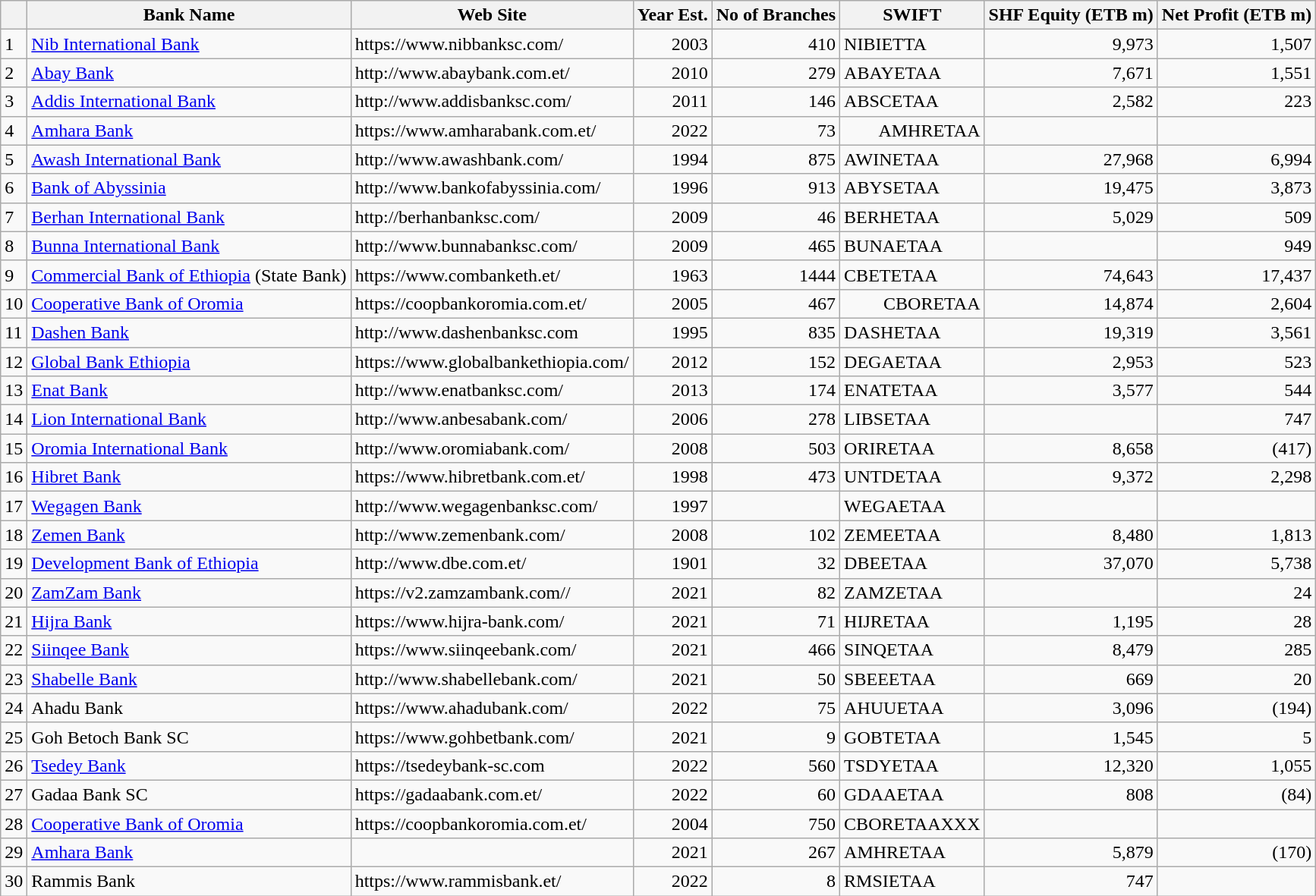<table class="wikitable sortable">
<tr>
<th></th>
<th>Bank Name</th>
<th>Web Site</th>
<th>Year Est.</th>
<th>No of Branches</th>
<th>SWIFT</th>
<th>SHF Equity (ETB m)</th>
<th>Net Profit (ETB m)</th>
</tr>
<tr>
<td>1</td>
<td><a href='#'>Nib International Bank</a></td>
<td>https://www.nibbanksc.com/</td>
<td align="right">2003</td>
<td align="right">410</td>
<td>NIBIETTA</td>
<td align="right">9,973</td>
<td align="right">1,507</td>
</tr>
<tr>
<td>2</td>
<td><a href='#'>Abay Bank</a></td>
<td>http://www.abaybank.com.et/</td>
<td align="right">2010</td>
<td align="right">279</td>
<td>ABAYETAA</td>
<td align="right">7,671</td>
<td align="right">1,551</td>
</tr>
<tr>
<td>3</td>
<td><a href='#'>Addis International Bank</a></td>
<td>http://www.addisbanksc.com/</td>
<td align="right">2011</td>
<td align="right">146</td>
<td>ABSCETAA</td>
<td align="right">2,582</td>
<td align="right">223</td>
</tr>
<tr>
<td>4</td>
<td><a href='#'>Amhara Bank</a></td>
<td>https://www.amharabank.com.et/</td>
<td align="right">2022</td>
<td align="right">73</td>
<td align="right">AMHRETAA</td>
<td></td>
<td></td>
</tr>
<tr>
<td>5</td>
<td><a href='#'>Awash International Bank</a></td>
<td>http://www.awashbank.com/</td>
<td align="right">1994</td>
<td align="right">875</td>
<td>AWINETAA</td>
<td align="right">27,968</td>
<td align="right">6,994</td>
</tr>
<tr>
<td>6</td>
<td><a href='#'>Bank of Abyssinia</a></td>
<td>http://www.bankofabyssinia.com/</td>
<td align="right">1996</td>
<td align="right">913</td>
<td>ABYSETAA</td>
<td align="right">19,475</td>
<td align="right">3,873</td>
</tr>
<tr>
<td>7</td>
<td><a href='#'>Berhan International Bank</a></td>
<td>http://berhanbanksc.com/</td>
<td align="right">2009</td>
<td align="right">46</td>
<td>BERHETAA</td>
<td align="right">5,029</td>
<td align="right">509</td>
</tr>
<tr>
<td>8</td>
<td><a href='#'>Bunna International Bank</a></td>
<td>http://www.bunnabanksc.com/</td>
<td align="right">2009</td>
<td align="right">465</td>
<td>BUNAETAA</td>
<td align="right"></td>
<td align="right">949</td>
</tr>
<tr>
<td>9</td>
<td><a href='#'>Commercial Bank of Ethiopia</a> (State Bank)</td>
<td>https://www.combanketh.et/</td>
<td align="right">1963</td>
<td align="right">1444</td>
<td>CBETETAA</td>
<td align="right">74,643</td>
<td align="right">17,437</td>
</tr>
<tr>
<td>10</td>
<td><a href='#'>Cooperative Bank of Oromia</a></td>
<td>https://coopbankoromia.com.et/</td>
<td align="right">2005</td>
<td align="right">467</td>
<td align="right">CBORETAA</td>
<td align="right">14,874</td>
<td align="right">2,604</td>
</tr>
<tr>
<td>11</td>
<td><a href='#'>Dashen Bank</a></td>
<td>http://www.dashenbanksc.com</td>
<td align="right">1995</td>
<td align="right">835</td>
<td>DASHETAA</td>
<td align="right">19,319</td>
<td align="right">3,561</td>
</tr>
<tr>
<td>12</td>
<td><a href='#'>Global Bank Ethiopia</a></td>
<td>https://www.globalbankethiopia.com/</td>
<td align="right">2012</td>
<td align="right">152</td>
<td>DEGAETAA</td>
<td align="right">2,953</td>
<td align="right">523</td>
</tr>
<tr>
<td>13</td>
<td><a href='#'>Enat Bank</a></td>
<td>http://www.enatbanksc.com/</td>
<td align="right">2013</td>
<td align="right">174</td>
<td>ENATETAA</td>
<td align="right">3,577</td>
<td align="right">544</td>
</tr>
<tr>
<td>14</td>
<td><a href='#'>Lion International Bank</a></td>
<td>http://www.anbesabank.com/</td>
<td align="right">2006</td>
<td align="right">278</td>
<td>LIBSETAA</td>
<td align="right"></td>
<td align="right">747</td>
</tr>
<tr>
<td>15</td>
<td><a href='#'>Oromia International Bank</a></td>
<td>http://www.oromiabank.com/</td>
<td align="right">2008</td>
<td align="right">503</td>
<td>ORIRETAA</td>
<td align="right">8,658</td>
<td align="right">(417)</td>
</tr>
<tr>
<td>16</td>
<td><a href='#'>Hibret Bank</a></td>
<td>https://www.hibretbank.com.et/</td>
<td align="right">1998</td>
<td align="right">473</td>
<td>UNTDETAA</td>
<td align="right">9,372</td>
<td align="right">2,298</td>
</tr>
<tr>
<td>17</td>
<td><a href='#'>Wegagen Bank</a></td>
<td>http://www.wegagenbanksc.com/</td>
<td align="right">1997</td>
<td align="right"></td>
<td>WEGAETAA</td>
<td align="right"></td>
<td></td>
</tr>
<tr>
<td>18</td>
<td><a href='#'>Zemen Bank</a></td>
<td>http://www.zemenbank.com/</td>
<td align="right">2008</td>
<td align="right">102</td>
<td>ZEMEETAA</td>
<td align="right">8,480</td>
<td align="right">1,813</td>
</tr>
<tr>
<td>19</td>
<td><a href='#'>Development Bank of Ethiopia</a></td>
<td>http://www.dbe.com.et/ </td>
<td align="right">1901</td>
<td align="right">32</td>
<td>DBEETAA</td>
<td align="right">37,070</td>
<td align="right">5,738</td>
</tr>
<tr>
<td>20</td>
<td><a href='#'>ZamZam Bank</a></td>
<td>https://v2.zamzambank.com//</td>
<td align="right">2021</td>
<td align="right">82</td>
<td>ZAMZETAA</td>
<td align="right"></td>
<td align="right">24</td>
</tr>
<tr>
<td>21</td>
<td><a href='#'>Hijra Bank</a></td>
<td>https://www.hijra-bank.com/</td>
<td align="right">2021</td>
<td align="right">71</td>
<td>HIJRETAA</td>
<td align="right">1,195</td>
<td align="right">28</td>
</tr>
<tr>
<td>22</td>
<td><a href='#'>Siinqee Bank</a></td>
<td>https://www.siinqeebank.com/</td>
<td align="right">2021</td>
<td align="right">466</td>
<td>SINQETAA</td>
<td align="right">8,479</td>
<td align="right">285</td>
</tr>
<tr>
<td>23</td>
<td><a href='#'>Shabelle Bank</a></td>
<td>http://www.shabellebank.com/</td>
<td align="right">2021</td>
<td align="right">50</td>
<td>SBEEETAA</td>
<td align="right">669</td>
<td align="right">20</td>
</tr>
<tr>
<td>24</td>
<td>Ahadu Bank</td>
<td>https://www.ahadubank.com/</td>
<td align="right">2022</td>
<td align="right">75</td>
<td>AHUUETAA</td>
<td align="right">3,096</td>
<td align="right">(194)</td>
</tr>
<tr>
<td>25</td>
<td>Goh Betoch Bank SC</td>
<td>https://www.gohbetbank.com/</td>
<td align="right">2021</td>
<td align="right">9</td>
<td>GOBTETAA</td>
<td align="right">1,545</td>
<td align="right">5</td>
</tr>
<tr>
<td>26</td>
<td><a href='#'>Tsedey Bank</a></td>
<td>https://tsedeybank-sc.com</td>
<td align="right">2022</td>
<td align="right">560</td>
<td>TSDYETAA</td>
<td align="right">12,320</td>
<td align="right">1,055</td>
</tr>
<tr>
<td>27</td>
<td>Gadaa Bank SC</td>
<td>https://gadaabank.com.et/</td>
<td align="right">2022</td>
<td align="right">60</td>
<td>GDAAETAA</td>
<td align="right">808</td>
<td align="right">(84)</td>
</tr>
<tr>
<td>28</td>
<td><a href='#'>Cooperative Bank of Oromia</a></td>
<td>https://coopbankoromia.com.et/</td>
<td align="right">2004</td>
<td align="right">750</td>
<td>CBORETAAXXX</td>
<td></td>
<td></td>
</tr>
<tr>
<td>29</td>
<td><a href='#'>Amhara Bank</a></td>
<td></td>
<td align="right">2021</td>
<td align="right">267</td>
<td>AMHRETAA</td>
<td align="right">5,879</td>
<td align="right">(170)</td>
</tr>
<tr>
<td>30</td>
<td>Rammis Bank</td>
<td>https://www.rammisbank.et/</td>
<td align="right">2022</td>
<td align="right">8</td>
<td>RMSIETAA</td>
<td align="right">747</td>
<td align="right"></td>
</tr>
</table>
